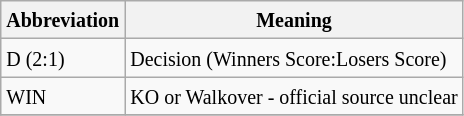<table class="wikitable">
<tr>
<th><small>Abbreviation  </small></th>
<th><small>Meaning</small></th>
</tr>
<tr>
<td><small>D (2:1)</small></td>
<td><small>Decision (Winners Score:Losers Score)</small></td>
</tr>
<tr>
<td><small>WIN</small></td>
<td><small>KO or Walkover - official source unclear</small></td>
</tr>
<tr>
</tr>
</table>
